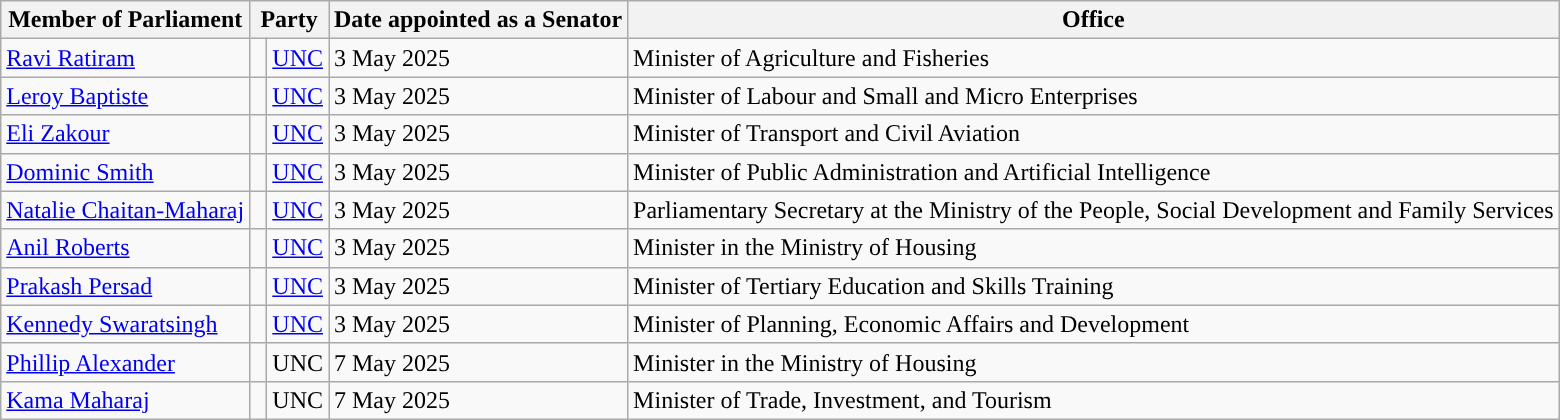<table class="wikitable sortable mw-collapsible">
<tr>
<th>Member of Parliament</th>
<th colspan="2">Party</th>
<th>Date appointed as a Senator</th>
<th>Office</th>
</tr>
<tr>
<td><a href='#'>Ravi Ratiram</a></td>
<td style="background:"> </td>
<td><a href='#'>UNC</a></td>
<td>3 May 2025</td>
<td>Minister of Agriculture and Fisheries</td>
</tr>
<tr>
<td><a href='#'>Leroy Baptiste</a></td>
<td style="background:"> </td>
<td><a href='#'>UNC</a></td>
<td>3 May 2025</td>
<td>Minister of Labour and Small and Micro Enterprises</td>
</tr>
<tr>
<td><a href='#'>Eli Zakour</a></td>
<td style="background:"> </td>
<td><a href='#'>UNC</a></td>
<td>3 May 2025</td>
<td>Minister of Transport and Civil Aviation</td>
</tr>
<tr>
<td><a href='#'>Dominic Smith</a></td>
<td style="background:"> </td>
<td><a href='#'>UNC</a></td>
<td>3 May 2025</td>
<td>Minister of Public Administration and Artificial Intelligence</td>
</tr>
<tr>
<td><a href='#'>Natalie Chaitan-Maharaj</a></td>
<td style="background:"> </td>
<td><a href='#'>UNC</a></td>
<td>3 May 2025</td>
<td>Parliamentary Secretary at the Ministry of the People, Social Development and Family Services</td>
</tr>
<tr>
<td><a href='#'>Anil Roberts</a></td>
<td style="background:"> </td>
<td><a href='#'>UNC</a></td>
<td>3 May 2025</td>
<td>Minister in the Ministry of Housing</td>
</tr>
<tr>
<td><a href='#'>Prakash Persad</a></td>
<td style="background:"> </td>
<td><a href='#'>UNC</a></td>
<td>3 May 2025</td>
<td>Minister of Tertiary Education and Skills Training</td>
</tr>
<tr>
<td><a href='#'>Kennedy Swaratsingh</a></td>
<td style="background:"> </td>
<td><a href='#'>UNC</a></td>
<td>3 May 2025</td>
<td>Minister of Planning, Economic Affairs and Development</td>
</tr>
<tr>
<td><a href='#'>Phillip Alexander</a></td>
<td style="background:"> </td>
<td>UNC</td>
<td>7 May 2025</td>
<td>Minister in the Ministry of Housing</td>
</tr>
<tr>
<td><a href='#'>Kama Maharaj</a></td>
<td style="background:"> </td>
<td>UNC</td>
<td>7 May 2025</td>
<td>Minister of Trade, Investment, and Tourism</td>
</tr>
</table>
